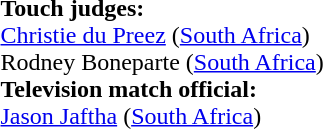<table style="width:100%">
<tr>
<td><br>
<strong>Touch judges:</strong>
<br><a href='#'>Christie du Preez</a> (<a href='#'>South Africa</a>)
<br>Rodney Boneparte (<a href='#'>South Africa</a>)
<br><strong>Television match official:</strong>
<br><a href='#'>Jason Jaftha</a> (<a href='#'>South Africa</a>)</td>
</tr>
</table>
